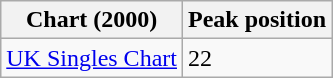<table class="wikitable sortable">
<tr>
<th>Chart (2000)</th>
<th>Peak position</th>
</tr>
<tr>
<td><a href='#'>UK Singles Chart</a></td>
<td>22</td>
</tr>
</table>
